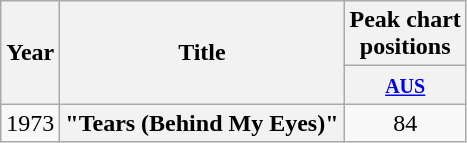<table class="wikitable plainrowheaders" style="text-align:center;" border="1">
<tr>
<th scope="col" rowspan="2">Year</th>
<th scope="col" rowspan="2">Title</th>
<th scope="col" colspan="1">Peak chart<br>positions</th>
</tr>
<tr>
<th scope="col" style="text-align:center;"><small><a href='#'>AUS</a></small><br></th>
</tr>
<tr>
<td>1973</td>
<th scope="row">"Tears (Behind My Eyes)"</th>
<td style="text-align:center;">84</td>
</tr>
</table>
